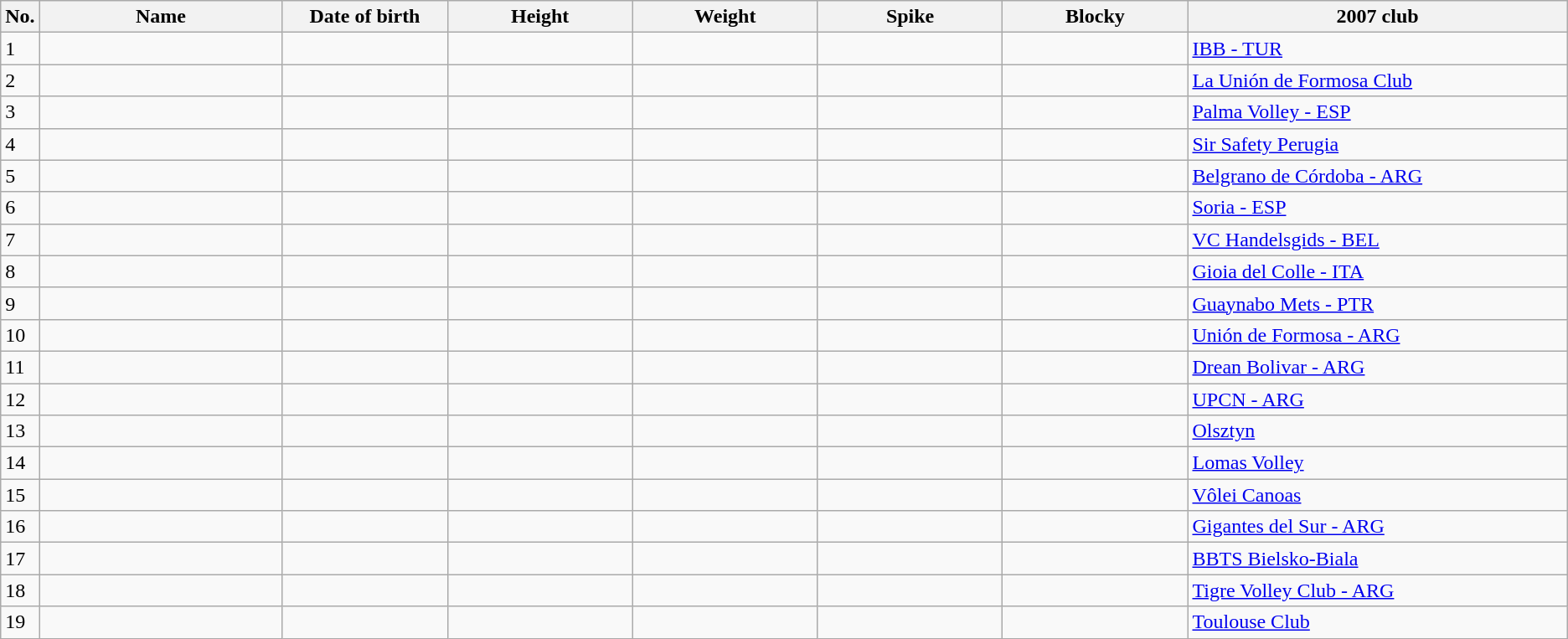<table class="wikitable sortable" style=font-size:100%; text-align:center;>
<tr>
<th>No.</th>
<th style=width:12em>Name</th>
<th style=width:8em>Date of birth</th>
<th style=width:9em>Height</th>
<th style=width:9em>Weight</th>
<th style=width:9em>Spike</th>
<th style=width:9em>Blocky</th>
<th style=width:19em>2007 club</th>
</tr>
<tr>
<td>1</td>
<td align=left></td>
<td align=right></td>
<td></td>
<td></td>
<td></td>
<td></td>
<td align=left><a href='#'>IBB - TUR</a></td>
</tr>
<tr>
<td>2</td>
<td align=left></td>
<td align=right></td>
<td></td>
<td></td>
<td></td>
<td></td>
<td align=left><a href='#'>La Unión de Formosa Club</a></td>
</tr>
<tr>
<td>3</td>
<td align=left></td>
<td align=right></td>
<td></td>
<td></td>
<td></td>
<td></td>
<td align=left><a href='#'>Palma Volley - ESP</a></td>
</tr>
<tr>
<td>4</td>
<td align=left></td>
<td align=right></td>
<td></td>
<td></td>
<td></td>
<td></td>
<td align=left><a href='#'>Sir Safety Perugia</a></td>
</tr>
<tr>
<td>5</td>
<td align=left></td>
<td align=right></td>
<td></td>
<td></td>
<td></td>
<td></td>
<td align=left><a href='#'>Belgrano de Córdoba - ARG</a></td>
</tr>
<tr>
<td>6</td>
<td align=left></td>
<td align=right></td>
<td></td>
<td></td>
<td></td>
<td></td>
<td align=left><a href='#'>Soria - ESP</a></td>
</tr>
<tr>
<td>7</td>
<td align=left></td>
<td align=right></td>
<td></td>
<td></td>
<td></td>
<td></td>
<td align=left><a href='#'>VC Handelsgids - BEL</a></td>
</tr>
<tr>
<td>8</td>
<td align=left></td>
<td align=right></td>
<td></td>
<td></td>
<td></td>
<td></td>
<td align=left><a href='#'>Gioia del Colle - ITA</a></td>
</tr>
<tr>
<td>9</td>
<td align=left></td>
<td align=right></td>
<td></td>
<td></td>
<td></td>
<td></td>
<td align=left><a href='#'>Guaynabo Mets - PTR</a></td>
</tr>
<tr>
<td>10</td>
<td align=left></td>
<td align=right></td>
<td></td>
<td></td>
<td></td>
<td></td>
<td align=left><a href='#'>Unión de Formosa - ARG</a></td>
</tr>
<tr>
<td>11</td>
<td align=left></td>
<td align=right></td>
<td></td>
<td></td>
<td></td>
<td></td>
<td align=left><a href='#'>Drean Bolivar - ARG</a></td>
</tr>
<tr>
<td>12</td>
<td align=left></td>
<td align=right></td>
<td></td>
<td></td>
<td></td>
<td></td>
<td align=left><a href='#'>UPCN - ARG</a></td>
</tr>
<tr>
<td>13</td>
<td align=left></td>
<td align=right></td>
<td></td>
<td></td>
<td></td>
<td></td>
<td align=left><a href='#'>Olsztyn</a></td>
</tr>
<tr>
<td>14</td>
<td align=left></td>
<td align=right></td>
<td></td>
<td></td>
<td></td>
<td></td>
<td align=left><a href='#'>Lomas Volley</a></td>
</tr>
<tr>
<td>15</td>
<td align=left></td>
<td align=right></td>
<td></td>
<td></td>
<td></td>
<td></td>
<td align=left><a href='#'>Vôlei Canoas</a></td>
</tr>
<tr>
<td>16</td>
<td align=left></td>
<td align=right></td>
<td></td>
<td></td>
<td></td>
<td></td>
<td align=left><a href='#'>Gigantes del Sur - ARG</a></td>
</tr>
<tr>
<td>17</td>
<td align=left></td>
<td align=right></td>
<td></td>
<td></td>
<td></td>
<td></td>
<td align=left><a href='#'>BBTS Bielsko-Biala</a></td>
</tr>
<tr>
<td>18</td>
<td align=left></td>
<td align=right></td>
<td></td>
<td></td>
<td></td>
<td></td>
<td align=left><a href='#'>Tigre Volley Club - ARG</a></td>
</tr>
<tr>
<td>19</td>
<td align=left></td>
<td align=right></td>
<td></td>
<td></td>
<td></td>
<td></td>
<td align=left><a href='#'>Toulouse Club</a></td>
</tr>
</table>
